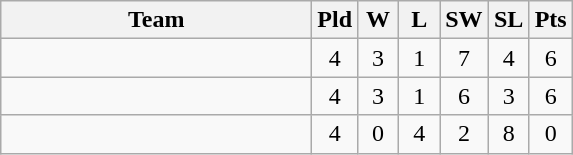<table class=wikitable style="text-align:center">
<tr>
<th width=200>Team</th>
<th width=20>Pld</th>
<th width=20>W</th>
<th width=20>L</th>
<th width=20>SW</th>
<th width=20>SL</th>
<th width=20>Pts</th>
</tr>
<tr bgcolor=>
<td align=left></td>
<td>4</td>
<td>3</td>
<td>1</td>
<td>7</td>
<td>4</td>
<td>6</td>
</tr>
<tr bgcolor=>
<td align=left></td>
<td>4</td>
<td>3</td>
<td>1</td>
<td>6</td>
<td>3</td>
<td>6</td>
</tr>
<tr bgcolor=>
<td align=left></td>
<td>4</td>
<td>0</td>
<td>4</td>
<td>2</td>
<td>8</td>
<td>0</td>
</tr>
</table>
